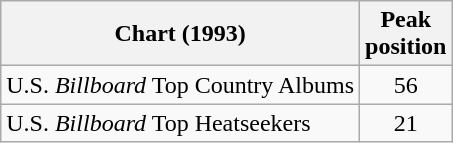<table class="wikitable">
<tr>
<th>Chart (1993)</th>
<th>Peak<br>position</th>
</tr>
<tr>
<td>U.S. <em>Billboard</em> Top Country Albums</td>
<td align="center">56</td>
</tr>
<tr>
<td>U.S. <em>Billboard</em> Top Heatseekers</td>
<td align="center">21</td>
</tr>
</table>
